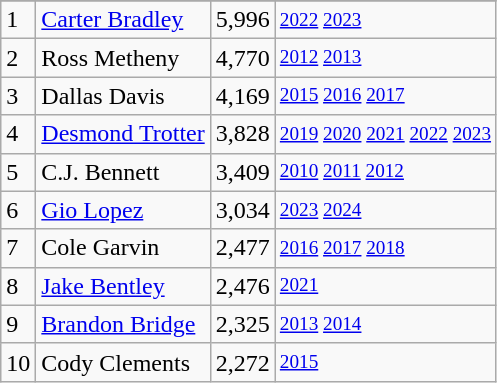<table class="wikitable">
<tr>
</tr>
<tr>
<td>1</td>
<td><a href='#'>Carter Bradley</a></td>
<td>5,996</td>
<td style="font-size:80%;"><a href='#'>2022</a> <a href='#'>2023</a></td>
</tr>
<tr>
<td>2</td>
<td>Ross Metheny</td>
<td>4,770</td>
<td style="font-size:80%;"><a href='#'>2012</a> <a href='#'>2013</a></td>
</tr>
<tr>
<td>3</td>
<td>Dallas Davis</td>
<td>4,169</td>
<td style="font-size:80%;"><a href='#'>2015</a> <a href='#'>2016</a> <a href='#'>2017</a></td>
</tr>
<tr>
<td>4</td>
<td><a href='#'>Desmond Trotter</a></td>
<td>3,828</td>
<td style="font-size:80%;"><a href='#'>2019</a> <a href='#'>2020</a> <a href='#'>2021</a> <a href='#'>2022</a> <a href='#'>2023</a></td>
</tr>
<tr>
<td>5</td>
<td>C.J. Bennett</td>
<td>3,409</td>
<td style="font-size:80%;"><a href='#'>2010</a> <a href='#'>2011</a> <a href='#'>2012</a></td>
</tr>
<tr>
<td>6</td>
<td><a href='#'>Gio Lopez</a></td>
<td>3,034</td>
<td style="font-size:80%;"><a href='#'>2023</a> <a href='#'>2024</a></td>
</tr>
<tr>
<td>7</td>
<td>Cole Garvin</td>
<td>2,477</td>
<td style="font-size:80%;"><a href='#'>2016</a> <a href='#'>2017</a> <a href='#'>2018</a></td>
</tr>
<tr>
<td>8</td>
<td><a href='#'>Jake Bentley</a></td>
<td>2,476</td>
<td style="font-size:80%;"><a href='#'>2021</a></td>
</tr>
<tr>
<td>9</td>
<td><a href='#'>Brandon Bridge</a></td>
<td>2,325</td>
<td style="font-size:80%;"><a href='#'>2013</a> <a href='#'>2014</a></td>
</tr>
<tr>
<td>10</td>
<td>Cody Clements</td>
<td>2,272</td>
<td style="font-size:80%;"><a href='#'>2015</a></td>
</tr>
</table>
